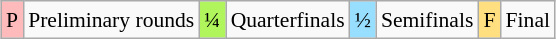<table class="wikitable" style="margin:0.5em auto; font-size:90%; line-height:1.25em;">
<tr>
<td bgcolor="#FFBBBB" align=center>P</td>
<td>Preliminary rounds</td>
<td bgcolor="#AFF55B" align=center>¼</td>
<td>Quarterfinals</td>
<td bgcolor="#97DEFF" align=center>½</td>
<td>Semifinals</td>
<td bgcolor="#FFDF80" align=center>F</td>
<td>Final</td>
</tr>
</table>
